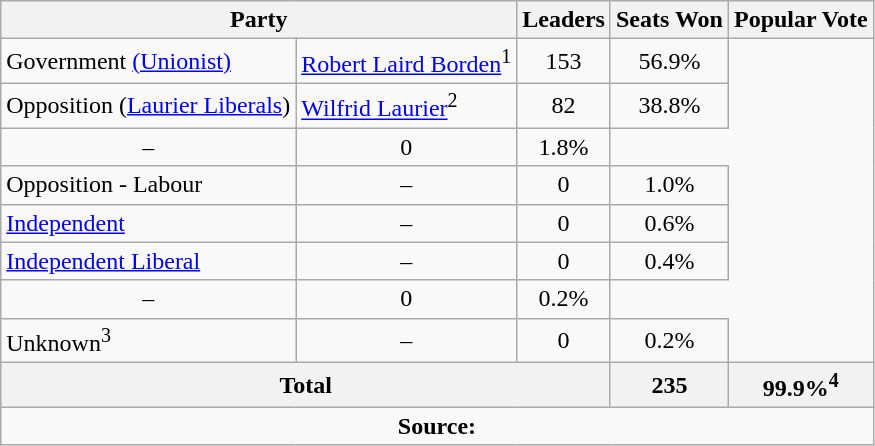<table class="wikitable">
<tr>
<th colspan="2">Party</th>
<th>Leaders</th>
<th>Seats Won</th>
<th>Popular Vote</th>
</tr>
<tr>
<td>Government <a href='#'>(Unionist)</a></td>
<td><a href='#'>Robert Laird Borden</a><sup>1</sup></td>
<td align=center>153</td>
<td align=center>56.9%</td>
</tr>
<tr>
<td>Opposition (<a href='#'>Laurier Liberals</a>)</td>
<td><a href='#'>Wilfrid Laurier</a><sup>2</sup></td>
<td align=center>82</td>
<td align=center>38.8%</td>
</tr>
<tr>
<td align=center>–</td>
<td align=center>0</td>
<td align=center>1.8%</td>
</tr>
<tr>
<td>Opposition - Labour</td>
<td align=center>–</td>
<td align=center>0</td>
<td align=center>1.0%</td>
</tr>
<tr>
<td><a href='#'>Independent</a></td>
<td align=center>–</td>
<td align=center>0</td>
<td align=center>0.6%</td>
</tr>
<tr>
<td><a href='#'>Independent Liberal</a></td>
<td align=center>–</td>
<td align=center>0</td>
<td align=center>0.4%</td>
</tr>
<tr>
<td align=center>–</td>
<td align=center>0</td>
<td align=center>0.2%</td>
</tr>
<tr>
<td>Unknown<sup>3</sup></td>
<td align=center>–</td>
<td align=center>0</td>
<td align=center>0.2%</td>
</tr>
<tr>
<th colspan=3 align=left>Total</th>
<th align=right>235</th>
<th align=right>99.9%<sup>4</sup></th>
</tr>
<tr>
<td align="center" colspan=5><strong>Source:</strong>  </td>
</tr>
</table>
